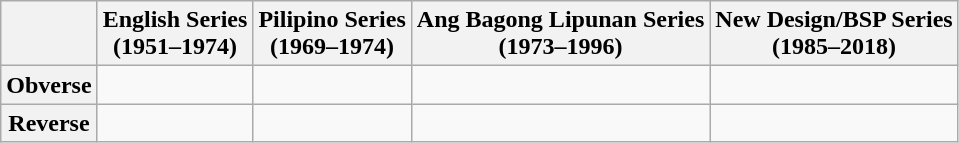<table class="wikitable">
<tr>
<th></th>
<th>English Series <br>(1951–1974)</th>
<th>Pilipino Series <br>(1969–1974)</th>
<th>Ang Bagong Lipunan Series <br>(1973–1996)</th>
<th>New Design/BSP Series <br>(1985–2018)</th>
</tr>
<tr>
<th>Obverse</th>
<td></td>
<td></td>
<td></td>
<td></td>
</tr>
<tr>
<th>Reverse</th>
<td><br></td>
<td></td>
<td></td>
<td></td>
</tr>
</table>
